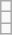<table class="wikitable" style="text-align:center;">
<tr>
<td></td>
</tr>
<tr>
<td></td>
</tr>
<tr>
<td></td>
</tr>
</table>
